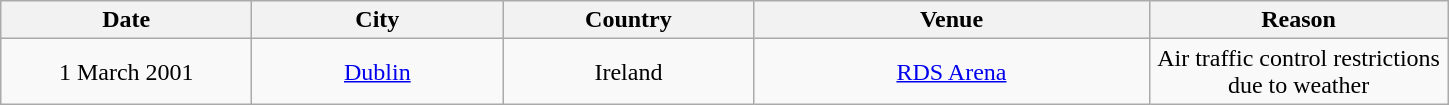<table class="wikitable" style="text-align:center;">
<tr>
<th scope="col" style="width:10em;">Date</th>
<th scope="col" style="width:10em;">City</th>
<th scope="col" style="width:10em;">Country</th>
<th scope="col" style="width:16em;">Venue</th>
<th scope="col" style="width:12em;">Reason</th>
</tr>
<tr>
<td>1 March 2001</td>
<td><a href='#'>Dublin</a></td>
<td>Ireland</td>
<td><a href='#'>RDS Arena</a></td>
<td>Air traffic control restrictions due to weather</td>
</tr>
</table>
